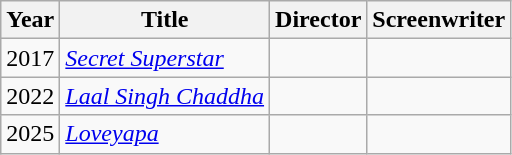<table class="wikitable">
<tr>
<th>Year</th>
<th>Title</th>
<th>Director</th>
<th>Screenwriter</th>
</tr>
<tr>
<td>2017</td>
<td><em><a href='#'>Secret Superstar</a></em></td>
<td></td>
<td></td>
</tr>
<tr>
<td>2022</td>
<td><em><a href='#'>Laal Singh Chaddha</a></em></td>
<td></td>
<td></td>
</tr>
<tr>
<td>2025</td>
<td><em><a href='#'>Loveyapa</a></em></td>
<td></td>
<td></td>
</tr>
</table>
